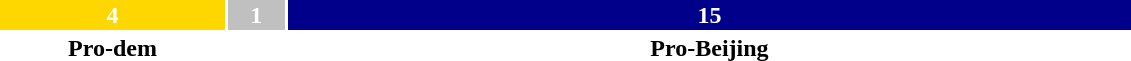<table style="width:60%; text-align:center;">
<tr style="color:white;">
<td style="background:gold; width:20%;"><strong>4</strong></td>
<td style="background:silver; width:5%;"><strong>1</strong></td>
<td style="background:darkblue; width:75%;"><strong>15</strong></td>
</tr>
<tr>
<td><span><strong>Pro-dem</strong></span></td>
<td></td>
<td><span><strong>Pro-Beijing</strong></span></td>
</tr>
</table>
